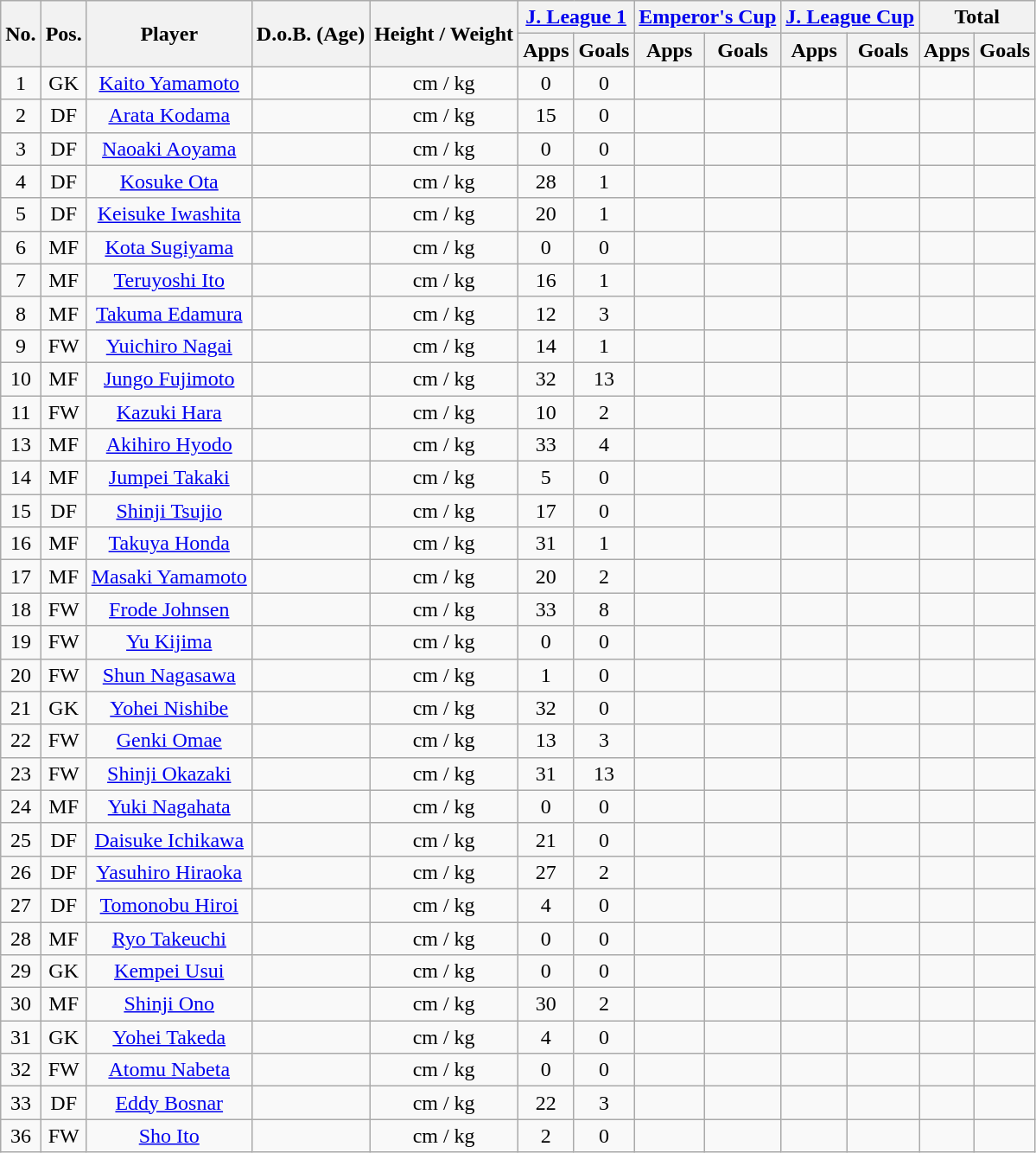<table class="wikitable" style="text-align:center;">
<tr>
<th rowspan="2">No.</th>
<th rowspan="2">Pos.</th>
<th rowspan="2">Player</th>
<th rowspan="2">D.o.B. (Age)</th>
<th rowspan="2">Height / Weight</th>
<th colspan="2"><a href='#'>J. League 1</a></th>
<th colspan="2"><a href='#'>Emperor's Cup</a></th>
<th colspan="2"><a href='#'>J. League Cup</a></th>
<th colspan="2">Total</th>
</tr>
<tr>
<th>Apps</th>
<th>Goals</th>
<th>Apps</th>
<th>Goals</th>
<th>Apps</th>
<th>Goals</th>
<th>Apps</th>
<th>Goals</th>
</tr>
<tr>
<td>1</td>
<td>GK</td>
<td><a href='#'>Kaito Yamamoto</a></td>
<td></td>
<td>cm / kg</td>
<td>0</td>
<td>0</td>
<td></td>
<td></td>
<td></td>
<td></td>
<td></td>
<td></td>
</tr>
<tr>
<td>2</td>
<td>DF</td>
<td><a href='#'>Arata Kodama</a></td>
<td></td>
<td>cm / kg</td>
<td>15</td>
<td>0</td>
<td></td>
<td></td>
<td></td>
<td></td>
<td></td>
<td></td>
</tr>
<tr>
<td>3</td>
<td>DF</td>
<td><a href='#'>Naoaki Aoyama</a></td>
<td></td>
<td>cm / kg</td>
<td>0</td>
<td>0</td>
<td></td>
<td></td>
<td></td>
<td></td>
<td></td>
<td></td>
</tr>
<tr>
<td>4</td>
<td>DF</td>
<td><a href='#'>Kosuke Ota</a></td>
<td></td>
<td>cm / kg</td>
<td>28</td>
<td>1</td>
<td></td>
<td></td>
<td></td>
<td></td>
<td></td>
<td></td>
</tr>
<tr>
<td>5</td>
<td>DF</td>
<td><a href='#'>Keisuke Iwashita</a></td>
<td></td>
<td>cm / kg</td>
<td>20</td>
<td>1</td>
<td></td>
<td></td>
<td></td>
<td></td>
<td></td>
<td></td>
</tr>
<tr>
<td>6</td>
<td>MF</td>
<td><a href='#'>Kota Sugiyama</a></td>
<td></td>
<td>cm / kg</td>
<td>0</td>
<td>0</td>
<td></td>
<td></td>
<td></td>
<td></td>
<td></td>
<td></td>
</tr>
<tr>
<td>7</td>
<td>MF</td>
<td><a href='#'>Teruyoshi Ito</a></td>
<td></td>
<td>cm / kg</td>
<td>16</td>
<td>1</td>
<td></td>
<td></td>
<td></td>
<td></td>
<td></td>
<td></td>
</tr>
<tr>
<td>8</td>
<td>MF</td>
<td><a href='#'>Takuma Edamura</a></td>
<td></td>
<td>cm / kg</td>
<td>12</td>
<td>3</td>
<td></td>
<td></td>
<td></td>
<td></td>
<td></td>
<td></td>
</tr>
<tr>
<td>9</td>
<td>FW</td>
<td><a href='#'>Yuichiro Nagai</a></td>
<td></td>
<td>cm / kg</td>
<td>14</td>
<td>1</td>
<td></td>
<td></td>
<td></td>
<td></td>
<td></td>
<td></td>
</tr>
<tr>
<td>10</td>
<td>MF</td>
<td><a href='#'>Jungo Fujimoto</a></td>
<td></td>
<td>cm / kg</td>
<td>32</td>
<td>13</td>
<td></td>
<td></td>
<td></td>
<td></td>
<td></td>
<td></td>
</tr>
<tr>
<td>11</td>
<td>FW</td>
<td><a href='#'>Kazuki Hara</a></td>
<td></td>
<td>cm / kg</td>
<td>10</td>
<td>2</td>
<td></td>
<td></td>
<td></td>
<td></td>
<td></td>
<td></td>
</tr>
<tr>
<td>13</td>
<td>MF</td>
<td><a href='#'>Akihiro Hyodo</a></td>
<td></td>
<td>cm / kg</td>
<td>33</td>
<td>4</td>
<td></td>
<td></td>
<td></td>
<td></td>
<td></td>
<td></td>
</tr>
<tr>
<td>14</td>
<td>MF</td>
<td><a href='#'>Jumpei Takaki</a></td>
<td></td>
<td>cm / kg</td>
<td>5</td>
<td>0</td>
<td></td>
<td></td>
<td></td>
<td></td>
<td></td>
<td></td>
</tr>
<tr>
<td>15</td>
<td>DF</td>
<td><a href='#'>Shinji Tsujio</a></td>
<td></td>
<td>cm / kg</td>
<td>17</td>
<td>0</td>
<td></td>
<td></td>
<td></td>
<td></td>
<td></td>
<td></td>
</tr>
<tr>
<td>16</td>
<td>MF</td>
<td><a href='#'>Takuya Honda</a></td>
<td></td>
<td>cm / kg</td>
<td>31</td>
<td>1</td>
<td></td>
<td></td>
<td></td>
<td></td>
<td></td>
<td></td>
</tr>
<tr>
<td>17</td>
<td>MF</td>
<td><a href='#'>Masaki Yamamoto</a></td>
<td></td>
<td>cm / kg</td>
<td>20</td>
<td>2</td>
<td></td>
<td></td>
<td></td>
<td></td>
<td></td>
<td></td>
</tr>
<tr>
<td>18</td>
<td>FW</td>
<td><a href='#'>Frode Johnsen</a></td>
<td></td>
<td>cm / kg</td>
<td>33</td>
<td>8</td>
<td></td>
<td></td>
<td></td>
<td></td>
<td></td>
<td></td>
</tr>
<tr>
<td>19</td>
<td>FW</td>
<td><a href='#'>Yu Kijima</a></td>
<td></td>
<td>cm / kg</td>
<td>0</td>
<td>0</td>
<td></td>
<td></td>
<td></td>
<td></td>
<td></td>
<td></td>
</tr>
<tr>
<td>20</td>
<td>FW</td>
<td><a href='#'>Shun Nagasawa</a></td>
<td></td>
<td>cm / kg</td>
<td>1</td>
<td>0</td>
<td></td>
<td></td>
<td></td>
<td></td>
<td></td>
<td></td>
</tr>
<tr>
<td>21</td>
<td>GK</td>
<td><a href='#'>Yohei Nishibe</a></td>
<td></td>
<td>cm / kg</td>
<td>32</td>
<td>0</td>
<td></td>
<td></td>
<td></td>
<td></td>
<td></td>
<td></td>
</tr>
<tr>
<td>22</td>
<td>FW</td>
<td><a href='#'>Genki Omae</a></td>
<td></td>
<td>cm / kg</td>
<td>13</td>
<td>3</td>
<td></td>
<td></td>
<td></td>
<td></td>
<td></td>
<td></td>
</tr>
<tr>
<td>23</td>
<td>FW</td>
<td><a href='#'>Shinji Okazaki</a></td>
<td></td>
<td>cm / kg</td>
<td>31</td>
<td>13</td>
<td></td>
<td></td>
<td></td>
<td></td>
<td></td>
<td></td>
</tr>
<tr>
<td>24</td>
<td>MF</td>
<td><a href='#'>Yuki Nagahata</a></td>
<td></td>
<td>cm / kg</td>
<td>0</td>
<td>0</td>
<td></td>
<td></td>
<td></td>
<td></td>
<td></td>
<td></td>
</tr>
<tr>
<td>25</td>
<td>DF</td>
<td><a href='#'>Daisuke Ichikawa</a></td>
<td></td>
<td>cm / kg</td>
<td>21</td>
<td>0</td>
<td></td>
<td></td>
<td></td>
<td></td>
<td></td>
<td></td>
</tr>
<tr>
<td>26</td>
<td>DF</td>
<td><a href='#'>Yasuhiro Hiraoka</a></td>
<td></td>
<td>cm / kg</td>
<td>27</td>
<td>2</td>
<td></td>
<td></td>
<td></td>
<td></td>
<td></td>
<td></td>
</tr>
<tr>
<td>27</td>
<td>DF</td>
<td><a href='#'>Tomonobu Hiroi</a></td>
<td></td>
<td>cm / kg</td>
<td>4</td>
<td>0</td>
<td></td>
<td></td>
<td></td>
<td></td>
<td></td>
<td></td>
</tr>
<tr>
<td>28</td>
<td>MF</td>
<td><a href='#'>Ryo Takeuchi</a></td>
<td></td>
<td>cm / kg</td>
<td>0</td>
<td>0</td>
<td></td>
<td></td>
<td></td>
<td></td>
<td></td>
<td></td>
</tr>
<tr>
<td>29</td>
<td>GK</td>
<td><a href='#'>Kempei Usui</a></td>
<td></td>
<td>cm / kg</td>
<td>0</td>
<td>0</td>
<td></td>
<td></td>
<td></td>
<td></td>
<td></td>
<td></td>
</tr>
<tr>
<td>30</td>
<td>MF</td>
<td><a href='#'>Shinji Ono</a></td>
<td></td>
<td>cm / kg</td>
<td>30</td>
<td>2</td>
<td></td>
<td></td>
<td></td>
<td></td>
<td></td>
<td></td>
</tr>
<tr>
<td>31</td>
<td>GK</td>
<td><a href='#'>Yohei Takeda</a></td>
<td></td>
<td>cm / kg</td>
<td>4</td>
<td>0</td>
<td></td>
<td></td>
<td></td>
<td></td>
<td></td>
<td></td>
</tr>
<tr>
<td>32</td>
<td>FW</td>
<td><a href='#'>Atomu Nabeta</a></td>
<td></td>
<td>cm / kg</td>
<td>0</td>
<td>0</td>
<td></td>
<td></td>
<td></td>
<td></td>
<td></td>
<td></td>
</tr>
<tr>
<td>33</td>
<td>DF</td>
<td><a href='#'>Eddy Bosnar</a></td>
<td></td>
<td>cm / kg</td>
<td>22</td>
<td>3</td>
<td></td>
<td></td>
<td></td>
<td></td>
<td></td>
<td></td>
</tr>
<tr>
<td>36</td>
<td>FW</td>
<td><a href='#'>Sho Ito</a></td>
<td></td>
<td>cm / kg</td>
<td>2</td>
<td>0</td>
<td></td>
<td></td>
<td></td>
<td></td>
<td></td>
<td></td>
</tr>
</table>
